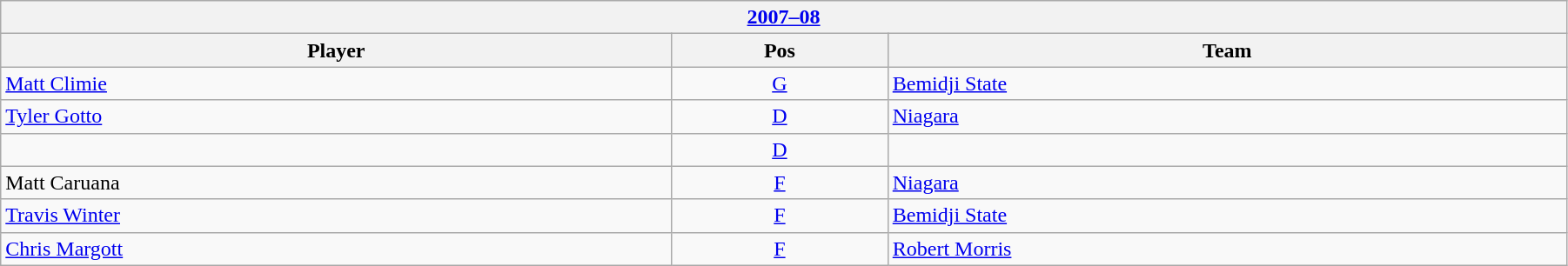<table class="wikitable" width=95%>
<tr>
<th colspan=3><a href='#'>2007–08</a></th>
</tr>
<tr>
<th>Player</th>
<th>Pos</th>
<th>Team</th>
</tr>
<tr>
<td><a href='#'>Matt Climie</a></td>
<td style="text-align:center;"><a href='#'>G</a></td>
<td><a href='#'>Bemidji State</a></td>
</tr>
<tr>
<td><a href='#'>Tyler Gotto</a></td>
<td style="text-align:center;"><a href='#'>D</a></td>
<td><a href='#'>Niagara</a></td>
</tr>
<tr>
<td></td>
<td style="text-align:center;"><a href='#'>D</a></td>
<td></td>
</tr>
<tr>
<td>Matt Caruana</td>
<td style="text-align:center;"><a href='#'>F</a></td>
<td><a href='#'>Niagara</a></td>
</tr>
<tr>
<td><a href='#'>Travis Winter</a></td>
<td style="text-align:center;"><a href='#'>F</a></td>
<td><a href='#'>Bemidji State</a></td>
</tr>
<tr>
<td><a href='#'>Chris Margott</a></td>
<td style="text-align:center;"><a href='#'>F</a></td>
<td><a href='#'>Robert Morris</a></td>
</tr>
</table>
